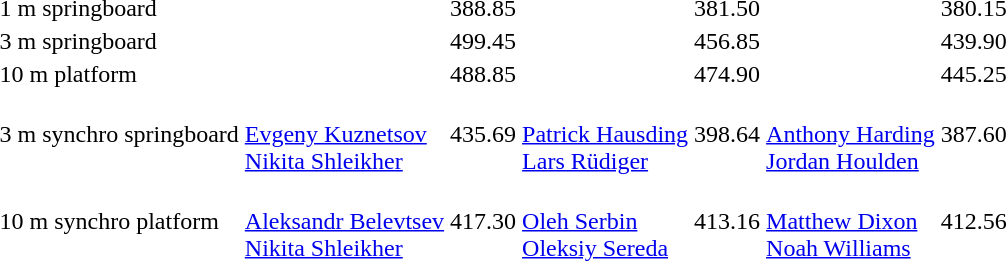<table>
<tr>
<td>1 m springboard<br></td>
<td></td>
<td>388.85</td>
<td></td>
<td>381.50</td>
<td></td>
<td>380.15</td>
</tr>
<tr>
<td>3 m springboard<br></td>
<td></td>
<td>499.45</td>
<td></td>
<td>456.85</td>
<td></td>
<td>439.90</td>
</tr>
<tr>
<td>10 m platform<br></td>
<td></td>
<td>488.85</td>
<td></td>
<td>474.90</td>
<td></td>
<td>445.25</td>
</tr>
<tr>
<td>3 m synchro springboard<br></td>
<td><br><a href='#'>Evgeny Kuznetsov</a><br><a href='#'>Nikita Shleikher</a></td>
<td>435.69</td>
<td><br><a href='#'>Patrick Hausding</a><br><a href='#'>Lars Rüdiger</a></td>
<td>398.64</td>
<td><br><a href='#'>Anthony Harding</a><br><a href='#'>Jordan Houlden</a></td>
<td>387.60</td>
</tr>
<tr>
<td>10 m synchro platform<br></td>
<td><br><a href='#'>Aleksandr Belevtsev</a><br><a href='#'>Nikita Shleikher</a></td>
<td>417.30</td>
<td><br><a href='#'>Oleh Serbin</a><br><a href='#'>Oleksiy Sereda</a></td>
<td>413.16</td>
<td><br><a href='#'>Matthew Dixon</a><br><a href='#'>Noah Williams</a></td>
<td>412.56</td>
</tr>
</table>
